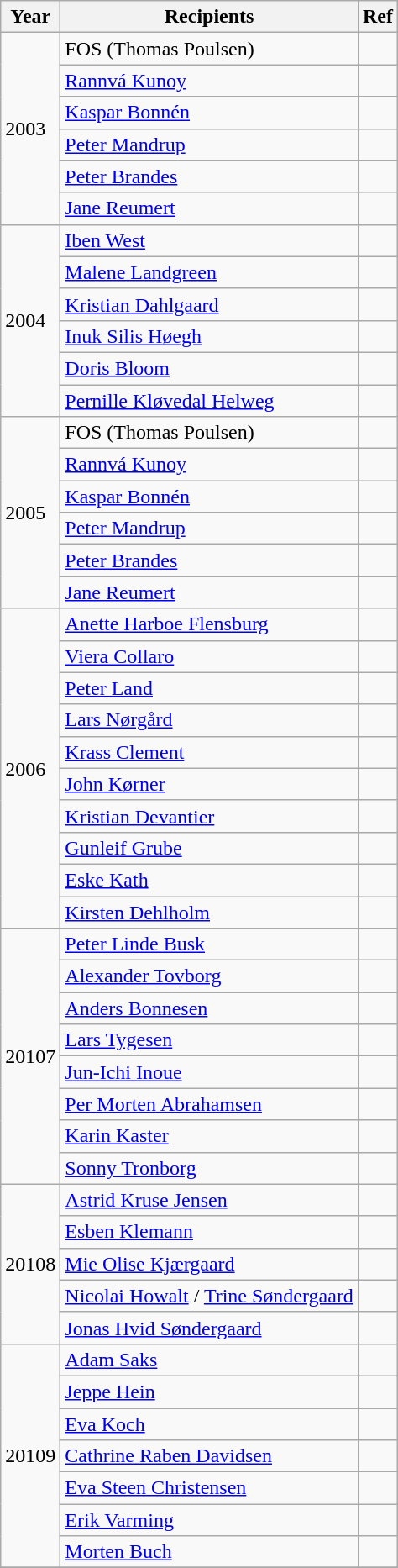<table class="wikitable sortable">
<tr>
<th>Year</th>
<th>Recipients</th>
<th>Ref</th>
</tr>
<tr>
<td rowspan="6">2003</td>
<td>FOS (Thomas Poulsen)</td>
<td></td>
</tr>
<tr>
<td><a href='#'>Rannvá Kunoy</a></td>
<td></td>
</tr>
<tr>
<td><a href='#'>Kaspar Bonnén</a></td>
<td></td>
</tr>
<tr>
<td><a href='#'>Peter Mandrup</a></td>
<td></td>
</tr>
<tr>
<td><a href='#'>Peter Brandes</a></td>
<td></td>
</tr>
<tr>
<td><a href='#'>Jane Reumert</a></td>
<td></td>
</tr>
<tr>
<td rowspan="6">2004</td>
<td><a href='#'>Iben West</a></td>
<td></td>
</tr>
<tr>
<td><a href='#'>Malene Landgreen</a></td>
<td></td>
</tr>
<tr>
<td><a href='#'>Kristian Dahlgaard</a></td>
<td></td>
</tr>
<tr>
<td><a href='#'>Inuk Silis Høegh</a></td>
<td></td>
</tr>
<tr>
<td><a href='#'>Doris Bloom</a></td>
<td></td>
</tr>
<tr>
<td><a href='#'>Pernille Kløvedal Helweg</a></td>
<td></td>
</tr>
<tr>
<td rowspan="6">2005</td>
<td>FOS (Thomas Poulsen)</td>
<td></td>
</tr>
<tr>
<td><a href='#'>Rannvá Kunoy</a></td>
<td></td>
</tr>
<tr>
<td><a href='#'>Kaspar Bonnén</a></td>
<td></td>
</tr>
<tr>
<td><a href='#'>Peter Mandrup</a></td>
<td></td>
</tr>
<tr>
<td><a href='#'>Peter Brandes</a></td>
<td></td>
</tr>
<tr>
<td><a href='#'>Jane Reumert</a></td>
<td></td>
</tr>
<tr>
<td rowspan="10">2006</td>
<td><a href='#'>Anette Harboe Flensburg</a></td>
<td></td>
</tr>
<tr>
<td><a href='#'>Viera Collaro</a></td>
<td></td>
</tr>
<tr>
<td><a href='#'>Peter Land</a></td>
<td></td>
</tr>
<tr>
<td><a href='#'>Lars Nørgård</a></td>
<td></td>
</tr>
<tr>
<td><a href='#'>Krass Clement</a></td>
<td></td>
</tr>
<tr>
<td><a href='#'>John Kørner</a></td>
<td></td>
</tr>
<tr>
<td><a href='#'>Kristian Devantier</a></td>
<td></td>
</tr>
<tr>
<td><a href='#'>Gunleif Grube</a></td>
<td></td>
</tr>
<tr>
<td><a href='#'>Eske Kath</a></td>
<td></td>
</tr>
<tr>
<td><a href='#'>Kirsten Dehlholm</a></td>
<td></td>
</tr>
<tr>
<td rowspan="8">20107</td>
<td><a href='#'>Peter Linde Busk</a></td>
<td></td>
</tr>
<tr>
<td><a href='#'>Alexander Tovborg</a></td>
<td></td>
</tr>
<tr>
<td><a href='#'>Anders Bonnesen</a></td>
<td></td>
</tr>
<tr>
<td><a href='#'>Lars Tygesen</a></td>
<td></td>
</tr>
<tr>
<td><a href='#'>Jun-Ichi Inoue</a></td>
<td></td>
</tr>
<tr>
<td><a href='#'>Per Morten Abrahamsen</a></td>
<td></td>
</tr>
<tr>
<td><a href='#'>Karin Kaster</a></td>
<td></td>
</tr>
<tr>
<td><a href='#'>Sonny Tronborg</a></td>
<td></td>
</tr>
<tr>
<td rowspan="5">20108</td>
<td><a href='#'>Astrid Kruse Jensen</a></td>
<td></td>
</tr>
<tr>
<td><a href='#'>Esben Klemann</a></td>
<td></td>
</tr>
<tr>
<td><a href='#'>Mie Olise Kjærgaard</a></td>
<td></td>
</tr>
<tr>
<td><a href='#'>Nicolai Howalt</a> / <a href='#'>Trine Søndergaard</a></td>
<td></td>
</tr>
<tr>
<td><a href='#'>Jonas Hvid Søndergaard</a></td>
<td></td>
</tr>
<tr>
<td rowspan="7">20109</td>
<td><a href='#'>Adam Saks</a></td>
<td></td>
</tr>
<tr>
<td><a href='#'>Jeppe Hein</a></td>
<td></td>
</tr>
<tr>
<td><a href='#'>Eva Koch</a></td>
<td></td>
</tr>
<tr>
<td><a href='#'>Cathrine Raben Davidsen</a></td>
<td></td>
</tr>
<tr>
<td><a href='#'>Eva Steen Christensen</a></td>
<td></td>
</tr>
<tr>
<td><a href='#'>Erik Varming</a></td>
<td></td>
</tr>
<tr>
<td><a href='#'>Morten Buch</a></td>
<td></td>
</tr>
<tr>
</tr>
</table>
